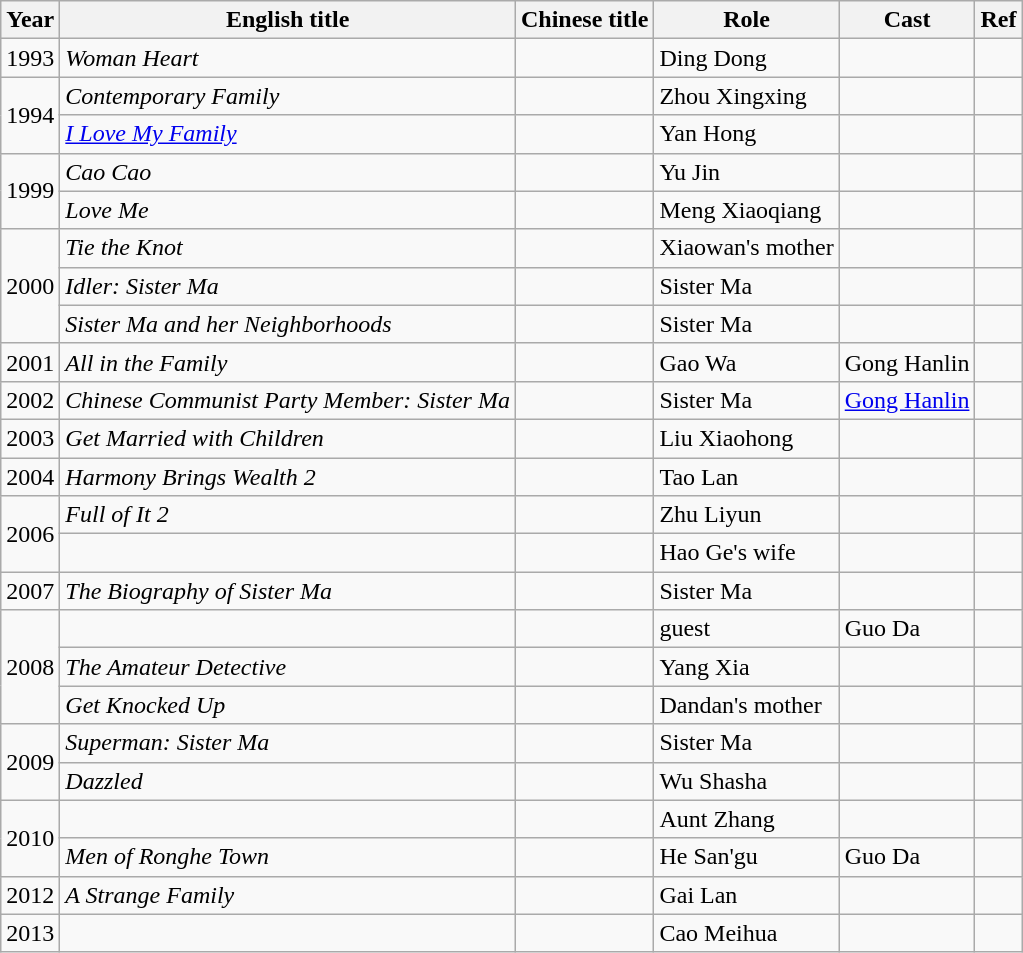<table class="wikitable">
<tr>
<th>Year</th>
<th>English title</th>
<th>Chinese title</th>
<th>Role</th>
<th>Cast</th>
<th>Ref</th>
</tr>
<tr>
<td>1993</td>
<td><em>Woman Heart</em></td>
<td></td>
<td>Ding Dong</td>
<td></td>
<td></td>
</tr>
<tr>
<td rowspan="2">1994</td>
<td><em>Contemporary Family</em></td>
<td></td>
<td>Zhou Xingxing</td>
<td></td>
<td></td>
</tr>
<tr>
<td><em><a href='#'>I Love My Family</a></em></td>
<td></td>
<td>Yan Hong</td>
<td></td>
<td></td>
</tr>
<tr>
<td rowspan="2">1999</td>
<td><em>Cao Cao</em></td>
<td></td>
<td>Yu Jin</td>
<td></td>
<td></td>
</tr>
<tr>
<td><em>Love Me</em></td>
<td></td>
<td>Meng Xiaoqiang</td>
<td></td>
<td></td>
</tr>
<tr>
<td rowspan="3">2000</td>
<td><em>Tie the Knot</em></td>
<td></td>
<td>Xiaowan's mother</td>
<td></td>
<td></td>
</tr>
<tr>
<td><em>Idler: Sister Ma</em></td>
<td></td>
<td>Sister Ma</td>
<td></td>
<td></td>
</tr>
<tr>
<td><em>Sister Ma and her Neighborhoods</em></td>
<td></td>
<td>Sister Ma</td>
<td></td>
<td></td>
</tr>
<tr>
<td>2001</td>
<td><em>All in the Family</em></td>
<td></td>
<td>Gao Wa</td>
<td>Gong Hanlin</td>
<td></td>
</tr>
<tr>
<td>2002</td>
<td><em>Chinese Communist Party Member: Sister Ma</em></td>
<td></td>
<td>Sister Ma</td>
<td><a href='#'>Gong Hanlin</a></td>
<td></td>
</tr>
<tr>
<td>2003</td>
<td><em>Get Married with Children</em></td>
<td></td>
<td>Liu Xiaohong</td>
<td></td>
<td></td>
</tr>
<tr>
<td>2004</td>
<td><em>Harmony Brings Wealth 2</em></td>
<td></td>
<td>Tao Lan</td>
<td></td>
<td></td>
</tr>
<tr>
<td rowspan="2">2006</td>
<td><em>Full of It 2</em></td>
<td></td>
<td>Zhu Liyun</td>
<td></td>
<td></td>
</tr>
<tr>
<td></td>
<td></td>
<td>Hao Ge's wife</td>
<td></td>
<td></td>
</tr>
<tr>
<td>2007</td>
<td><em>The Biography of Sister Ma</em></td>
<td></td>
<td>Sister Ma</td>
<td></td>
<td></td>
</tr>
<tr>
<td rowspan="3">2008</td>
<td></td>
<td></td>
<td>guest</td>
<td>Guo Da</td>
<td></td>
</tr>
<tr>
<td><em>The Amateur Detective</em></td>
<td></td>
<td>Yang Xia</td>
<td></td>
<td></td>
</tr>
<tr>
<td><em>Get Knocked Up</em></td>
<td></td>
<td>Dandan's mother</td>
<td></td>
<td></td>
</tr>
<tr>
<td rowspan="2">2009</td>
<td><em>Superman: Sister Ma</em></td>
<td></td>
<td>Sister Ma</td>
<td></td>
<td></td>
</tr>
<tr>
<td><em>Dazzled</em></td>
<td></td>
<td>Wu Shasha</td>
<td></td>
<td></td>
</tr>
<tr>
<td rowspan="2">2010</td>
<td></td>
<td></td>
<td>Aunt Zhang</td>
<td></td>
<td></td>
</tr>
<tr>
<td><em>Men of Ronghe Town</em></td>
<td></td>
<td>He San'gu</td>
<td>Guo Da</td>
<td></td>
</tr>
<tr>
<td>2012</td>
<td><em>A Strange Family</em></td>
<td></td>
<td>Gai Lan</td>
<td></td>
<td></td>
</tr>
<tr>
<td>2013</td>
<td></td>
<td></td>
<td>Cao Meihua</td>
<td></td>
<td></td>
</tr>
</table>
